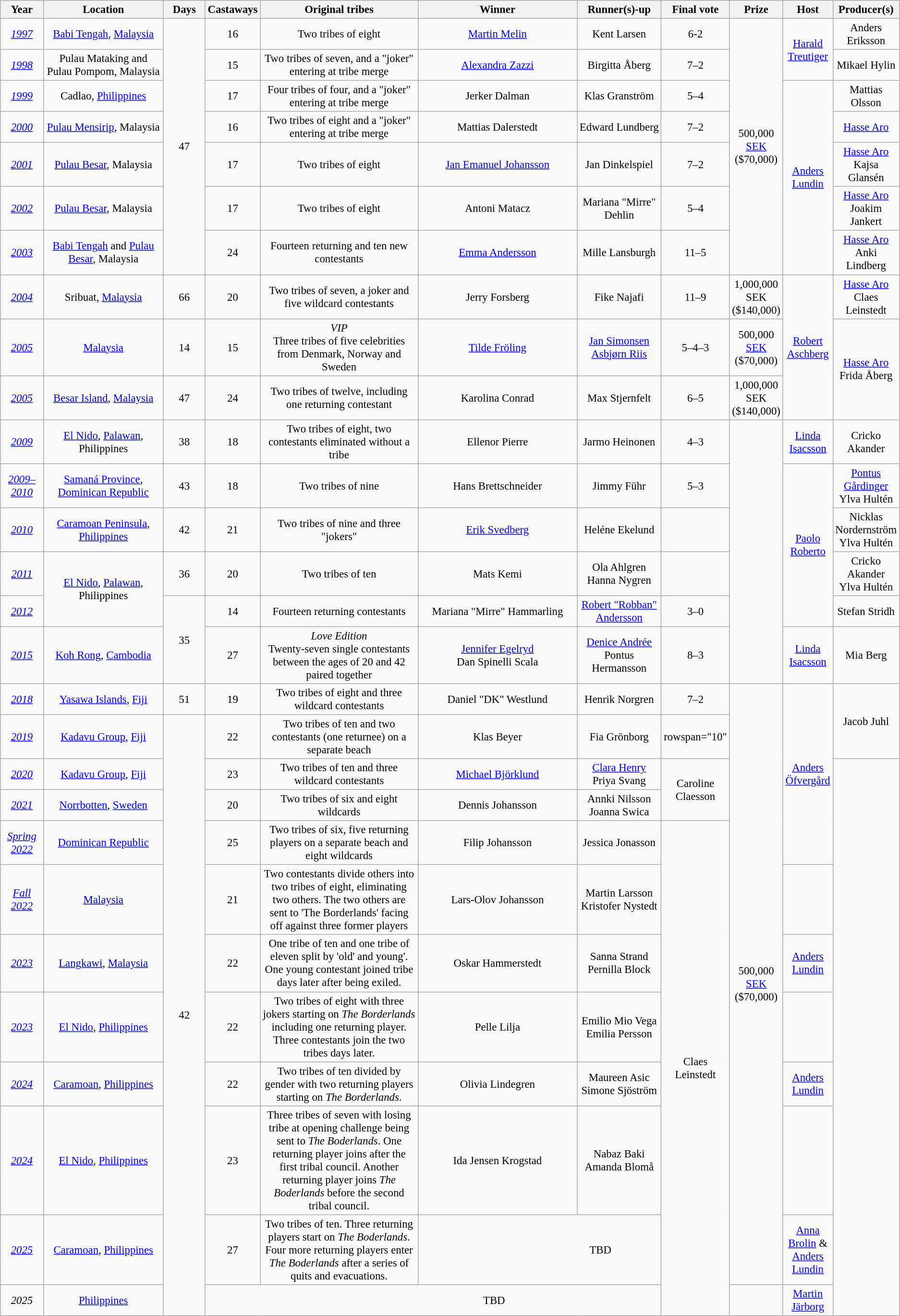<table class="wikitable mw-collapsible" style="font-size:95%; text-align:center">
<tr>
<th style="width:5%;">Year</th>
<th style="width:15%;">Location</th>
<th style="width:5%;">Days</th>
<th style="width:5%;">Castaways</th>
<th style="width:20%;">Original tribes</th>
<th style="width:20%;">Winner</th>
<th style="width:10%";">Runner(s)-up</th>
<th style="width:5%;">Final vote</th>
<th style="width:5%;">Prize</th>
<th style="width:5%;">Host</th>
<th style="width:5%;">Producer(s)</th>
</tr>
<tr>
<td><a href='#'><em>1997</em></a></td>
<td><a href='#'>Babi Tengah</a>, <a href='#'>Malaysia</a></td>
<td rowspan="7">47</td>
<td>16</td>
<td>Two tribes of eight</td>
<td><a href='#'>Martin Melin</a></td>
<td>Kent Larsen</td>
<td>6-2</td>
<td rowspan=7>500,000 <a href='#'>SEK</a><br>($70,000)</td>
<td rowspan=2><a href='#'>Harald Treutiger</a></td>
<td>Anders Eriksson</td>
</tr>
<tr>
<td><a href='#'><em>1998</em></a></td>
<td>Pulau Mataking and Pulau Pompom, Malaysia</td>
<td>15</td>
<td>Two tribes of seven, and a "joker" entering at tribe merge</td>
<td><a href='#'>Alexandra Zazzi</a></td>
<td>Birgitta Åberg</td>
<td>7–2</td>
<td>Mikael Hylin</td>
</tr>
<tr>
<td><a href='#'><em>1999</em></a></td>
<td>Cadlao, <a href='#'>Philippines</a></td>
<td>17</td>
<td>Four tribes of four, and a "joker" entering at tribe merge</td>
<td>Jerker Dalman</td>
<td>Klas Granström</td>
<td>5–4</td>
<td rowspan=5><a href='#'>Anders Lundin</a></td>
<td>Mattias Olsson</td>
</tr>
<tr>
<td><a href='#'><em>2000</em></a></td>
<td><a href='#'>Pulau Mensirip</a>, Malaysia</td>
<td>16</td>
<td>Two tribes of eight and a "joker" entering at tribe merge</td>
<td>Mattias Dalerstedt</td>
<td>Edward Lundberg</td>
<td>7–2</td>
<td><a href='#'>Hasse Aro</a></td>
</tr>
<tr>
<td><a href='#'><em>2001</em></a></td>
<td><a href='#'>Pulau Besar</a>, Malaysia</td>
<td>17</td>
<td>Two tribes of eight</td>
<td><a href='#'>Jan Emanuel Johansson</a></td>
<td>Jan Dinkelspiel</td>
<td>7–2</td>
<td><a href='#'>Hasse Aro</a><br>Kajsa Glansén</td>
</tr>
<tr>
<td><a href='#'><em>2002</em></a></td>
<td><a href='#'>Pulau Besar</a>, Malaysia</td>
<td>17</td>
<td>Two tribes of eight</td>
<td>Antoni Matacz</td>
<td>Mariana "Mirre" Dehlin</td>
<td>5–4</td>
<td><a href='#'>Hasse Aro</a><br>Joakim Jankert</td>
</tr>
<tr>
<td><a href='#'><em>2003</em></a></td>
<td><a href='#'>Babi Tengah</a> and <a href='#'>Pulau Besar</a>, Malaysia</td>
<td>24</td>
<td>Fourteen returning and ten new contestants</td>
<td><a href='#'>Emma Andersson</a></td>
<td>Mille Lansburgh</td>
<td>11–5</td>
<td><a href='#'>Hasse Aro</a><br>Anki Lindberg</td>
</tr>
<tr>
<td><a href='#'><em>2004</em></a></td>
<td>Sribuat, <a href='#'>Malaysia</a></td>
<td>66</td>
<td>20</td>
<td>Two tribes of seven, a joker and five wildcard contestants</td>
<td>Jerry Forsberg</td>
<td>Fike Najafi</td>
<td>11–9</td>
<td>1,000,000 SEK<br>($140,000)</td>
<td rowspan=3><a href='#'>Robert Aschberg</a></td>
<td><a href='#'>Hasse Aro</a><br>Claes Leinstedt</td>
</tr>
<tr>
<td><a href='#'><em>2005</em></a></td>
<td><a href='#'>Malaysia</a></td>
<td>14</td>
<td>15</td>
<td><em>VIP</em><br>Three tribes of five celebrities from Denmark, Norway and Sweden</td>
<td><a href='#'>Tilde Fröling</a></td>
<td><a href='#'>Jan Simonsen</a><br><a href='#'>Asbjørn Riis</a></td>
<td>5–4–3</td>
<td>500,000 <a href='#'>SEK</a><br>($70,000)</td>
<td rowspan=2><a href='#'>Hasse Aro</a><br>Frida Åberg</td>
</tr>
<tr>
<td><a href='#'><em>2005</em></a></td>
<td><a href='#'>Besar Island</a>, <a href='#'>Malaysia</a></td>
<td>47</td>
<td>24</td>
<td>Two tribes of twelve, including one returning contestant</td>
<td>Karolina Conrad</td>
<td>Max Stjernfelt</td>
<td>6–5</td>
<td>1,000,000 SEK<br>($140,000)</td>
</tr>
<tr>
<td><a href='#'><em>2009</em></a></td>
<td><a href='#'>El Nido</a>, <a href='#'>Palawan</a>, Philippines</td>
<td>38</td>
<td>18</td>
<td>Two tribes of eight, two contestants eliminated without a tribe</td>
<td>Ellenor Pierre</td>
<td>Jarmo Heinonen</td>
<td>4–3</td>
<td rowspan=6></td>
<td><a href='#'>Linda Isacsson</a></td>
<td>Cricko Akander</td>
</tr>
<tr>
<td><a href='#'><em>2009–2010</em></a></td>
<td><a href='#'>Samaná Province</a>, <a href='#'>Dominican Republic</a></td>
<td>43</td>
<td>18</td>
<td>Two tribes of nine</td>
<td>Hans Brettschneider</td>
<td>Jimmy Führ</td>
<td>5–3</td>
<td rowspan=4><a href='#'>Paolo Roberto</a></td>
<td><a href='#'>Pontus Gårdinger</a><br>Ylva Hultén</td>
</tr>
<tr>
<td><a href='#'><em>2010</em></a></td>
<td><a href='#'>Caramoan Peninsula</a>, <a href='#'>Philippines</a></td>
<td>42</td>
<td>21</td>
<td>Two tribes of nine and three "jokers"</td>
<td><a href='#'>Erik Svedberg</a></td>
<td>Heléne Ekelund</td>
<td></td>
<td>Nicklas Nordernström<br>Ylva Hultén</td>
</tr>
<tr>
<td><a href='#'><em>2011</em></a></td>
<td rowspan=2><a href='#'>El Nido</a>, <a href='#'>Palawan</a>, Philippines</td>
<td>36</td>
<td>20</td>
<td>Two tribes of ten</td>
<td>Mats Kemi</td>
<td>Ola Ahlgren<br>Hanna Nygren</td>
<td></td>
<td>Cricko Akander<br>Ylva Hultén</td>
</tr>
<tr>
<td><a href='#'><em>2012</em></a></td>
<td rowspan="2">35</td>
<td>14</td>
<td>Fourteen returning contestants</td>
<td>Mariana "Mirre" Hammarling</td>
<td><a href='#'>Robert "Robban" Andersson</a></td>
<td>3–0</td>
<td>Stefan Stridh</td>
</tr>
<tr>
<td><a href='#'><em>2015</em></a></td>
<td><a href='#'>Koh Rong</a>, <a href='#'>Cambodia</a></td>
<td>27</td>
<td><em>Love Edition</em><br>Twenty-seven single contestants between the ages of 20 and 42 paired together</td>
<td><a href='#'>Jennifer Egelryd</a><br>Dan Spinelli Scala</td>
<td><a href='#'>Denice Andrée</a><br>Pontus Hermansson</td>
<td>8–3</td>
<td><a href='#'>Linda Isacsson</a></td>
<td>Mia Berg</td>
</tr>
<tr>
<td><a href='#'><em>2018</em></a></td>
<td><a href='#'>Yasawa Islands</a>, <a href='#'>Fiji</a></td>
<td>51</td>
<td>19</td>
<td>Two tribes of eight and three wildcard contestants</td>
<td>Daniel "DK" Westlund</td>
<td>Henrik Norgren</td>
<td>7–2</td>
<td rowspan=11>500,000 <a href='#'>SEK</a><br>($70,000)</td>
<td rowspan=5><a href='#'>Anders Öfvergård</a></td>
<td rowspan=2>Jacob Juhl</td>
</tr>
<tr>
<td><a href='#'><em>2019</em></a></td>
<td><a href='#'>Kadavu Group</a>, <a href='#'>Fiji</a></td>
<td rowspan="11">42</td>
<td>22</td>
<td>Two tribes of ten and two contestants (one returnee) on a separate beach</td>
<td>Klas Beyer</td>
<td>Fia Grönborg</td>
<td>rowspan="10" </td>
</tr>
<tr>
<td><a href='#'><em>2020</em></a></td>
<td><a href='#'>Kadavu Group</a>, <a href='#'>Fiji</a></td>
<td>23</td>
<td>Two tribes of ten and three wildcard contestants</td>
<td><a href='#'>Michael Björklund</a></td>
<td><a href='#'>Clara Henry</a> <br> Priya Svang</td>
<td rowspan="2">Caroline Claesson</td>
</tr>
<tr>
<td><a href='#'><em>2021</em></a></td>
<td><a href='#'>Norrbotten</a>, <a href='#'>Sweden</a></td>
<td>20</td>
<td>Two tribes of six and eight wildcards</td>
<td>Dennis Johansson</td>
<td>Annki Nilsson<br>Joanna Swica</td>
</tr>
<tr>
<td><a href='#'><em>Spring 2022</em></a></td>
<td><a href='#'>Dominican Republic</a></td>
<td>25</td>
<td>Two tribes of six, five returning players on a separate beach and eight wildcards</td>
<td>Filip Johansson</td>
<td>Jessica Jonasson</td>
<td rowspan="8">Claes Leinstedt</td>
</tr>
<tr>
<td><em><a href='#'>Fall 2022</a></em></td>
<td><a href='#'>Malaysia</a></td>
<td>21</td>
<td>Two contestants divide others into two tribes of eight, eliminating two others. The two others are sent to 'The Borderlands' facing off against three former players</td>
<td>Lars-Olov Johansson</td>
<td>Martin Larsson<br>Kristofer Nystedt</td>
<td></td>
</tr>
<tr>
<td><a href='#'><em>2023</em></a></td>
<td><a href='#'>Langkawi</a>, <a href='#'>Malaysia</a></td>
<td>22</td>
<td>One tribe of ten and one tribe of eleven split by 'old' and young'. One young contestant joined tribe days later after being exiled.</td>
<td>Oskar Hammerstedt</td>
<td>Sanna Strand<br>Pernilla Block</td>
<td><a href='#'>Anders Lundin</a></td>
</tr>
<tr>
<td><a href='#'><em>2023</em></a></td>
<td><a href='#'>El Nido</a>, <a href='#'>Philippines</a></td>
<td>22</td>
<td>Two tribes of eight with three jokers starting on <em>The Borderlands</em> including one returning player. Three contestants join the two tribes days later.</td>
<td>Pelle Lilja</td>
<td>Emilio Mio Vega<br>Emilia Persson</td>
<td></td>
</tr>
<tr>
<td><a href='#'><em>2024</em></a></td>
<td><a href='#'>Caramoan</a>, <a href='#'>Philippines</a></td>
<td>22</td>
<td>Two tribes of ten divided by gender with two returning players starting on <em>The Borderlands</em>.</td>
<td>Olivia Lindegren</td>
<td>Maureen Asic<br>Simone Sjöström</td>
<td><a href='#'>Anders Lundin</a></td>
</tr>
<tr>
<td><em><a href='#'>2024</a></em></td>
<td><a href='#'>El Nido</a>, <a href='#'>Philippines</a></td>
<td>23</td>
<td>Three tribes of seven with losing tribe at opening challenge being sent to <em>The Boderlands</em>. One returning player joins after the first tribal council. Another returning player joins <em>The Boderlands</em> before the second tribal council.</td>
<td>Ida Jensen Krogstad</td>
<td>Nabaz Baki<br>Amanda Blomå</td>
<td></td>
</tr>
<tr>
<td><em><a href='#'>2025</a></em></td>
<td><a href='#'>Caramoan</a>, <a href='#'>Philippines</a></td>
<td>27</td>
<td>Two tribes of ten. Three returning players start on <em>The Boderlands</em>. Four more returning players enter <em>The Boderlands</em> after a series of quits and evacuations.</td>
<td colspan="4">TBD</td>
<td><a href='#'>Anna Brolin</a> &<br> <a href='#'>Anders Lundin</a></td>
</tr>
<tr>
<td><em>2025</em></td>
<td><a href='#'>Philippines</a></td>
<td colspan="6">TBD</td>
<td><a href='#'>Martin Järborg</a></td>
</tr>
</table>
